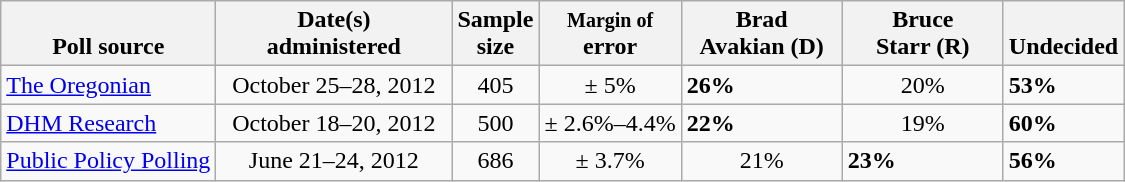<table class="wikitable">
<tr valign= bottom>
<th>Poll source</th>
<th style="width:150px;">Date(s)<br>administered</th>
<th class=small>Sample<br>size</th>
<th><small>Margin of</small><br>error</th>
<th style="width:100px;">Brad<br>Avakian (D)</th>
<th style="width:100px;">Bruce<br>Starr (R)</th>
<th>Undecided</th>
</tr>
<tr>
<td><a href='#'>The Oregonian</a></td>
<td align=center>October 25–28, 2012</td>
<td align=center>405</td>
<td align=center>± 5%</td>
<td><strong>26%</strong></td>
<td align=center>20%</td>
<td><strong>53%</strong></td>
</tr>
<tr>
<td><a href='#'>DHM Research</a></td>
<td align=center>October 18–20, 2012</td>
<td align=center>500</td>
<td align=center>± 2.6%–4.4%</td>
<td><strong>22%</strong></td>
<td align=center>19%</td>
<td><strong>60%</strong></td>
</tr>
<tr>
<td><a href='#'>Public Policy Polling</a></td>
<td align=center>June 21–24, 2012</td>
<td align=center>686</td>
<td align=center>± 3.7%</td>
<td align=center>21%</td>
<td><strong>23%</strong></td>
<td><strong>56%</strong></td>
</tr>
</table>
